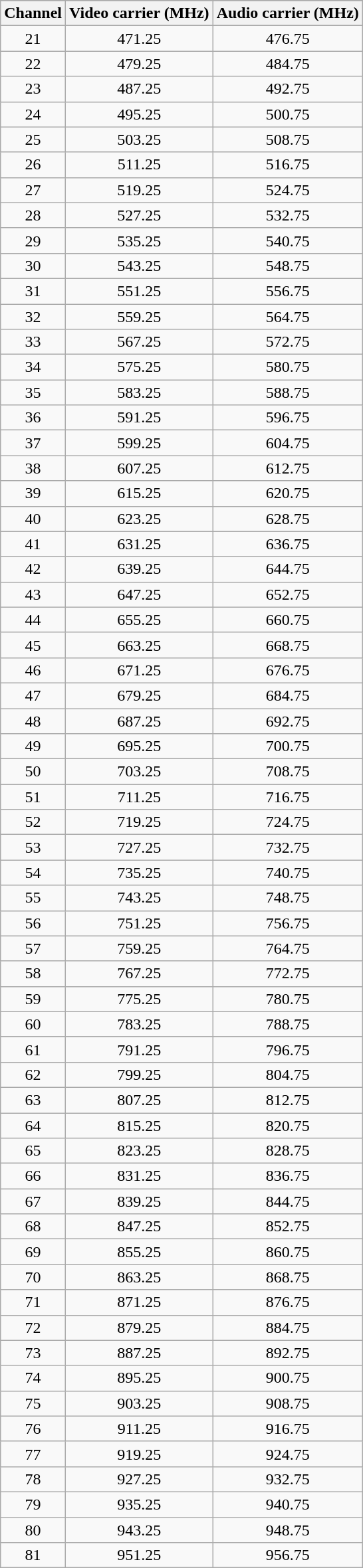<table class="wikitable" style="text-align: center; border-collapse:collapse">
<tr>
</tr>
<tr>
<th>Channel</th>
<th>Video carrier (MHz)</th>
<th>Audio carrier (MHz)</th>
</tr>
<tr>
<td>21</td>
<td>471.25</td>
<td>476.75</td>
</tr>
<tr>
<td>22</td>
<td>479.25</td>
<td>484.75</td>
</tr>
<tr>
<td>23</td>
<td>487.25</td>
<td>492.75</td>
</tr>
<tr>
<td>24</td>
<td>495.25</td>
<td>500.75</td>
</tr>
<tr>
<td>25</td>
<td>503.25</td>
<td>508.75</td>
</tr>
<tr>
<td>26</td>
<td>511.25</td>
<td>516.75</td>
</tr>
<tr>
<td>27</td>
<td>519.25</td>
<td>524.75</td>
</tr>
<tr>
<td>28</td>
<td>527.25</td>
<td>532.75</td>
</tr>
<tr>
<td>29</td>
<td>535.25</td>
<td>540.75</td>
</tr>
<tr>
<td>30</td>
<td>543.25</td>
<td>548.75</td>
</tr>
<tr>
<td>31</td>
<td>551.25</td>
<td>556.75</td>
</tr>
<tr>
<td>32</td>
<td>559.25</td>
<td>564.75</td>
</tr>
<tr>
<td>33</td>
<td>567.25</td>
<td>572.75</td>
</tr>
<tr>
<td>34</td>
<td>575.25</td>
<td>580.75</td>
</tr>
<tr>
<td>35</td>
<td>583.25</td>
<td>588.75</td>
</tr>
<tr>
<td>36</td>
<td>591.25</td>
<td>596.75</td>
</tr>
<tr>
<td>37</td>
<td>599.25</td>
<td>604.75</td>
</tr>
<tr>
<td>38</td>
<td>607.25</td>
<td>612.75</td>
</tr>
<tr>
<td>39</td>
<td>615.25</td>
<td>620.75</td>
</tr>
<tr>
<td>40</td>
<td>623.25</td>
<td>628.75</td>
</tr>
<tr>
<td>41</td>
<td>631.25</td>
<td>636.75</td>
</tr>
<tr>
<td>42</td>
<td>639.25</td>
<td>644.75</td>
</tr>
<tr>
<td>43</td>
<td>647.25</td>
<td>652.75</td>
</tr>
<tr>
<td>44</td>
<td>655.25</td>
<td>660.75</td>
</tr>
<tr>
<td>45</td>
<td>663.25</td>
<td>668.75</td>
</tr>
<tr>
<td>46</td>
<td>671.25</td>
<td>676.75</td>
</tr>
<tr>
<td>47</td>
<td>679.25</td>
<td>684.75</td>
</tr>
<tr>
<td>48</td>
<td>687.25</td>
<td>692.75</td>
</tr>
<tr>
<td>49</td>
<td>695.25</td>
<td>700.75</td>
</tr>
<tr>
<td>50</td>
<td>703.25</td>
<td>708.75</td>
</tr>
<tr>
<td>51</td>
<td>711.25</td>
<td>716.75</td>
</tr>
<tr>
<td>52</td>
<td>719.25</td>
<td>724.75</td>
</tr>
<tr>
<td>53</td>
<td>727.25</td>
<td>732.75</td>
</tr>
<tr>
<td>54</td>
<td>735.25</td>
<td>740.75</td>
</tr>
<tr>
<td>55</td>
<td>743.25</td>
<td>748.75</td>
</tr>
<tr>
<td>56</td>
<td>751.25</td>
<td>756.75</td>
</tr>
<tr>
<td>57</td>
<td>759.25</td>
<td>764.75</td>
</tr>
<tr>
<td>58</td>
<td>767.25</td>
<td>772.75</td>
</tr>
<tr>
<td>59</td>
<td>775.25</td>
<td>780.75</td>
</tr>
<tr>
<td>60</td>
<td>783.25</td>
<td>788.75</td>
</tr>
<tr>
<td>61</td>
<td>791.25</td>
<td>796.75</td>
</tr>
<tr>
<td>62</td>
<td>799.25</td>
<td>804.75</td>
</tr>
<tr>
<td>63</td>
<td>807.25</td>
<td>812.75</td>
</tr>
<tr>
<td>64</td>
<td>815.25</td>
<td>820.75</td>
</tr>
<tr>
<td>65</td>
<td>823.25</td>
<td>828.75</td>
</tr>
<tr>
<td>66</td>
<td>831.25</td>
<td>836.75</td>
</tr>
<tr>
<td>67</td>
<td>839.25</td>
<td>844.75</td>
</tr>
<tr>
<td>68</td>
<td>847.25</td>
<td>852.75</td>
</tr>
<tr>
<td>69</td>
<td>855.25</td>
<td>860.75</td>
</tr>
<tr>
<td>70</td>
<td>863.25</td>
<td>868.75</td>
</tr>
<tr>
<td>71</td>
<td>871.25</td>
<td>876.75</td>
</tr>
<tr>
<td>72</td>
<td>879.25</td>
<td>884.75</td>
</tr>
<tr>
<td>73</td>
<td>887.25</td>
<td>892.75</td>
</tr>
<tr>
<td>74</td>
<td>895.25</td>
<td>900.75</td>
</tr>
<tr>
<td>75</td>
<td>903.25</td>
<td>908.75</td>
</tr>
<tr>
<td>76</td>
<td>911.25</td>
<td>916.75</td>
</tr>
<tr>
<td>77</td>
<td>919.25</td>
<td>924.75</td>
</tr>
<tr>
<td>78</td>
<td>927.25</td>
<td>932.75</td>
</tr>
<tr>
<td>79</td>
<td>935.25</td>
<td>940.75</td>
</tr>
<tr>
<td>80</td>
<td>943.25</td>
<td>948.75</td>
</tr>
<tr>
<td>81</td>
<td>951.25</td>
<td>956.75</td>
</tr>
</table>
